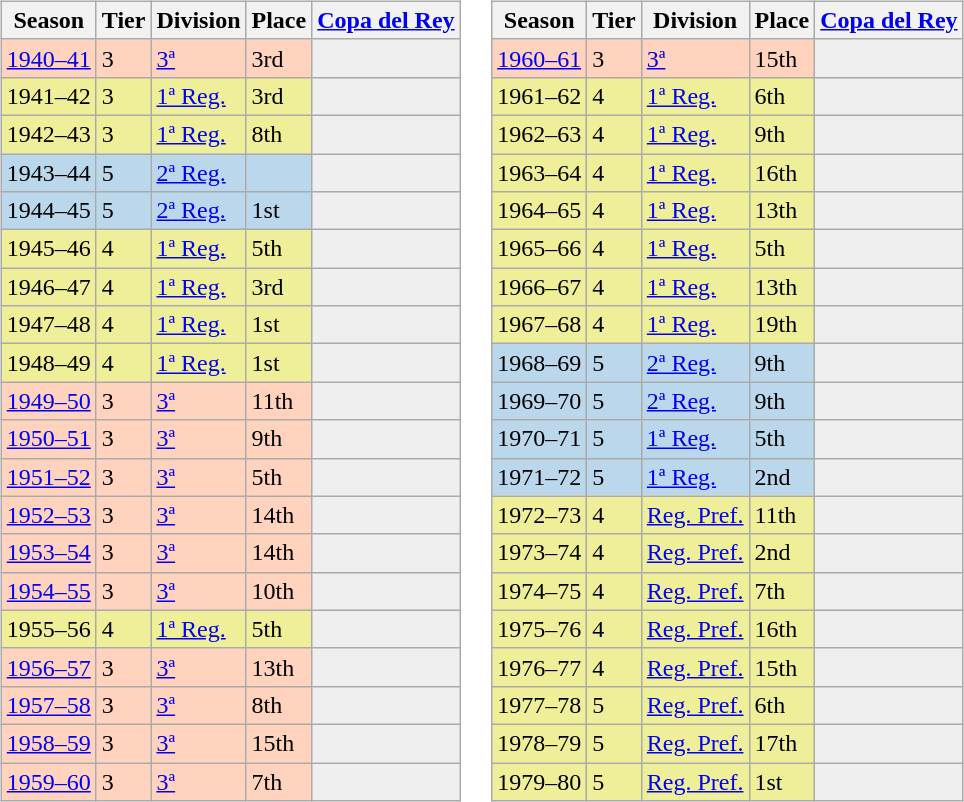<table>
<tr>
<td valign="top" width=0%><br><table class="wikitable">
<tr style="background:#f0f6fa;">
<th>Season</th>
<th>Tier</th>
<th>Division</th>
<th>Place</th>
<th><a href='#'>Copa del Rey</a></th>
</tr>
<tr>
<td style="background:#FFD3BD;"><a href='#'>1940–41</a></td>
<td style="background:#FFD3BD;">3</td>
<td style="background:#FFD3BD;"><a href='#'>3ª</a></td>
<td style="background:#FFD3BD;">3rd</td>
<td style="background:#efefef;"></td>
</tr>
<tr>
<td style="background:#EFEF99;">1941–42</td>
<td style="background:#EFEF99;">3</td>
<td style="background:#EFEF99;"><a href='#'>1ª Reg.</a></td>
<td style="background:#EFEF99;">3rd</td>
<td style="background:#efefef;"></td>
</tr>
<tr>
<td style="background:#EFEF99;">1942–43</td>
<td style="background:#EFEF99;">3</td>
<td style="background:#EFEF99;"><a href='#'>1ª Reg.</a></td>
<td style="background:#EFEF99;">8th</td>
<td style="background:#efefef;"></td>
</tr>
<tr>
<td style="background:#BBD7EC;">1943–44</td>
<td style="background:#BBD7EC;">5</td>
<td style="background:#BBD7EC;"><a href='#'>2ª Reg.</a></td>
<td style="background:#BBD7EC;"></td>
<td style="background:#efefef;"></td>
</tr>
<tr>
<td style="background:#BBD7EC;">1944–45</td>
<td style="background:#BBD7EC;">5</td>
<td style="background:#BBD7EC;"><a href='#'>2ª Reg.</a></td>
<td style="background:#BBD7EC;">1st</td>
<td style="background:#efefef;"></td>
</tr>
<tr>
<td style="background:#EFEF99;">1945–46</td>
<td style="background:#EFEF99;">4</td>
<td style="background:#EFEF99;"><a href='#'>1ª Reg.</a></td>
<td style="background:#EFEF99;">5th</td>
<td style="background:#efefef;"></td>
</tr>
<tr>
<td style="background:#EFEF99;">1946–47</td>
<td style="background:#EFEF99;">4</td>
<td style="background:#EFEF99;"><a href='#'>1ª Reg.</a></td>
<td style="background:#EFEF99;">3rd</td>
<td style="background:#efefef;"></td>
</tr>
<tr>
<td style="background:#EFEF99;">1947–48</td>
<td style="background:#EFEF99;">4</td>
<td style="background:#EFEF99;"><a href='#'>1ª Reg.</a></td>
<td style="background:#EFEF99;">1st</td>
<td style="background:#efefef;"></td>
</tr>
<tr>
<td style="background:#EFEF99;">1948–49</td>
<td style="background:#EFEF99;">4</td>
<td style="background:#EFEF99;"><a href='#'>1ª Reg.</a></td>
<td style="background:#EFEF99;">1st</td>
<td style="background:#efefef;"></td>
</tr>
<tr>
<td style="background:#FFD3BD;"><a href='#'>1949–50</a></td>
<td style="background:#FFD3BD;">3</td>
<td style="background:#FFD3BD;"><a href='#'>3ª</a></td>
<td style="background:#FFD3BD;">11th</td>
<td style="background:#efefef;"></td>
</tr>
<tr>
<td style="background:#FFD3BD;"><a href='#'>1950–51</a></td>
<td style="background:#FFD3BD;">3</td>
<td style="background:#FFD3BD;"><a href='#'>3ª</a></td>
<td style="background:#FFD3BD;">9th</td>
<td style="background:#efefef;"></td>
</tr>
<tr>
<td style="background:#FFD3BD;"><a href='#'>1951–52</a></td>
<td style="background:#FFD3BD;">3</td>
<td style="background:#FFD3BD;"><a href='#'>3ª</a></td>
<td style="background:#FFD3BD;">5th</td>
<td style="background:#efefef;"></td>
</tr>
<tr>
<td style="background:#FFD3BD;"><a href='#'>1952–53</a></td>
<td style="background:#FFD3BD;">3</td>
<td style="background:#FFD3BD;"><a href='#'>3ª</a></td>
<td style="background:#FFD3BD;">14th</td>
<td style="background:#efefef;"></td>
</tr>
<tr>
<td style="background:#FFD3BD;"><a href='#'>1953–54</a></td>
<td style="background:#FFD3BD;">3</td>
<td style="background:#FFD3BD;"><a href='#'>3ª</a></td>
<td style="background:#FFD3BD;">14th</td>
<td style="background:#efefef;"></td>
</tr>
<tr>
<td style="background:#FFD3BD;"><a href='#'>1954–55</a></td>
<td style="background:#FFD3BD;">3</td>
<td style="background:#FFD3BD;"><a href='#'>3ª</a></td>
<td style="background:#FFD3BD;">10th</td>
<td style="background:#efefef;"></td>
</tr>
<tr>
<td style="background:#EFEF99;">1955–56</td>
<td style="background:#EFEF99;">4</td>
<td style="background:#EFEF99;"><a href='#'>1ª Reg.</a></td>
<td style="background:#EFEF99;">5th</td>
<td style="background:#efefef;"></td>
</tr>
<tr>
<td style="background:#FFD3BD;"><a href='#'>1956–57</a></td>
<td style="background:#FFD3BD;">3</td>
<td style="background:#FFD3BD;"><a href='#'>3ª</a></td>
<td style="background:#FFD3BD;">13th</td>
<td style="background:#efefef;"></td>
</tr>
<tr>
<td style="background:#FFD3BD;"><a href='#'>1957–58</a></td>
<td style="background:#FFD3BD;">3</td>
<td style="background:#FFD3BD;"><a href='#'>3ª</a></td>
<td style="background:#FFD3BD;">8th</td>
<td style="background:#efefef;"></td>
</tr>
<tr>
<td style="background:#FFD3BD;"><a href='#'>1958–59</a></td>
<td style="background:#FFD3BD;">3</td>
<td style="background:#FFD3BD;"><a href='#'>3ª</a></td>
<td style="background:#FFD3BD;">15th</td>
<td style="background:#efefef;"></td>
</tr>
<tr>
<td style="background:#FFD3BD;"><a href='#'>1959–60</a></td>
<td style="background:#FFD3BD;">3</td>
<td style="background:#FFD3BD;"><a href='#'>3ª</a></td>
<td style="background:#FFD3BD;">7th</td>
<td style="background:#efefef;"></td>
</tr>
</table>
</td>
<td valign="top" width=0%><br><table class="wikitable">
<tr style="background:#f0f6fa;">
<th>Season</th>
<th>Tier</th>
<th>Division</th>
<th>Place</th>
<th><a href='#'>Copa del Rey</a></th>
</tr>
<tr>
<td style="background:#FFD3BD;"><a href='#'>1960–61</a></td>
<td style="background:#FFD3BD;">3</td>
<td style="background:#FFD3BD;"><a href='#'>3ª</a></td>
<td style="background:#FFD3BD;">15th</td>
<td style="background:#efefef;"></td>
</tr>
<tr>
<td style="background:#EFEF99;">1961–62</td>
<td style="background:#EFEF99;">4</td>
<td style="background:#EFEF99;"><a href='#'>1ª Reg.</a></td>
<td style="background:#EFEF99;">6th</td>
<td style="background:#efefef;"></td>
</tr>
<tr>
<td style="background:#EFEF99;">1962–63</td>
<td style="background:#EFEF99;">4</td>
<td style="background:#EFEF99;"><a href='#'>1ª Reg.</a></td>
<td style="background:#EFEF99;">9th</td>
<td style="background:#efefef;"></td>
</tr>
<tr>
<td style="background:#EFEF99;">1963–64</td>
<td style="background:#EFEF99;">4</td>
<td style="background:#EFEF99;"><a href='#'>1ª Reg.</a></td>
<td style="background:#EFEF99;">16th</td>
<td style="background:#efefef;"></td>
</tr>
<tr>
<td style="background:#EFEF99;">1964–65</td>
<td style="background:#EFEF99;">4</td>
<td style="background:#EFEF99;"><a href='#'>1ª Reg.</a></td>
<td style="background:#EFEF99;">13th</td>
<td style="background:#efefef;"></td>
</tr>
<tr>
<td style="background:#EFEF99;">1965–66</td>
<td style="background:#EFEF99;">4</td>
<td style="background:#EFEF99;"><a href='#'>1ª Reg.</a></td>
<td style="background:#EFEF99;">5th</td>
<td style="background:#efefef;"></td>
</tr>
<tr>
<td style="background:#EFEF99;">1966–67</td>
<td style="background:#EFEF99;">4</td>
<td style="background:#EFEF99;"><a href='#'>1ª Reg.</a></td>
<td style="background:#EFEF99;">13th</td>
<td style="background:#efefef;"></td>
</tr>
<tr>
<td style="background:#EFEF99;">1967–68</td>
<td style="background:#EFEF99;">4</td>
<td style="background:#EFEF99;"><a href='#'>1ª Reg.</a></td>
<td style="background:#EFEF99;">19th</td>
<td style="background:#efefef;"></td>
</tr>
<tr>
<td style="background:#BBD7EC;">1968–69</td>
<td style="background:#BBD7EC;">5</td>
<td style="background:#BBD7EC;"><a href='#'>2ª Reg.</a></td>
<td style="background:#BBD7EC;">9th</td>
<td style="background:#efefef;"></td>
</tr>
<tr>
<td style="background:#BBD7EC;">1969–70</td>
<td style="background:#BBD7EC;">5</td>
<td style="background:#BBD7EC;"><a href='#'>2ª Reg.</a></td>
<td style="background:#BBD7EC;">9th</td>
<td style="background:#efefef;"></td>
</tr>
<tr>
<td style="background:#BBD7EC;">1970–71</td>
<td style="background:#BBD7EC;">5</td>
<td style="background:#BBD7EC;"><a href='#'>1ª Reg.</a></td>
<td style="background:#BBD7EC;">5th</td>
<td style="background:#efefef;"></td>
</tr>
<tr>
<td style="background:#BBD7EC;">1971–72</td>
<td style="background:#BBD7EC;">5</td>
<td style="background:#BBD7EC;"><a href='#'>1ª Reg.</a></td>
<td style="background:#BBD7EC;">2nd</td>
<td style="background:#efefef;"></td>
</tr>
<tr>
<td style="background:#EFEF99;">1972–73</td>
<td style="background:#EFEF99;">4</td>
<td style="background:#EFEF99;"><a href='#'>Reg. Pref.</a></td>
<td style="background:#EFEF99;">11th</td>
<td style="background:#efefef;"></td>
</tr>
<tr>
<td style="background:#EFEF99;">1973–74</td>
<td style="background:#EFEF99;">4</td>
<td style="background:#EFEF99;"><a href='#'>Reg. Pref.</a></td>
<td style="background:#EFEF99;">2nd</td>
<td style="background:#efefef;"></td>
</tr>
<tr>
<td style="background:#EFEF99;">1974–75</td>
<td style="background:#EFEF99;">4</td>
<td style="background:#EFEF99;"><a href='#'>Reg. Pref.</a></td>
<td style="background:#EFEF99;">7th</td>
<td style="background:#efefef;"></td>
</tr>
<tr>
<td style="background:#EFEF99;">1975–76</td>
<td style="background:#EFEF99;">4</td>
<td style="background:#EFEF99;"><a href='#'>Reg. Pref.</a></td>
<td style="background:#EFEF99;">16th</td>
<td style="background:#efefef;"></td>
</tr>
<tr>
<td style="background:#EFEF99;">1976–77</td>
<td style="background:#EFEF99;">4</td>
<td style="background:#EFEF99;"><a href='#'>Reg. Pref.</a></td>
<td style="background:#EFEF99;">15th</td>
<td style="background:#efefef;"></td>
</tr>
<tr>
<td style="background:#EFEF99;">1977–78</td>
<td style="background:#EFEF99;">5</td>
<td style="background:#EFEF99;"><a href='#'>Reg. Pref.</a></td>
<td style="background:#EFEF99;">6th</td>
<td style="background:#efefef;"></td>
</tr>
<tr>
<td style="background:#EFEF99;">1978–79</td>
<td style="background:#EFEF99;">5</td>
<td style="background:#EFEF99;"><a href='#'>Reg. Pref.</a></td>
<td style="background:#EFEF99;">17th</td>
<td style="background:#efefef;"></td>
</tr>
<tr>
<td style="background:#EFEF99;">1979–80</td>
<td style="background:#EFEF99;">5</td>
<td style="background:#EFEF99;"><a href='#'>Reg. Pref.</a></td>
<td style="background:#EFEF99;">1st</td>
<td style="background:#efefef;"></td>
</tr>
</table>
</td>
</tr>
</table>
